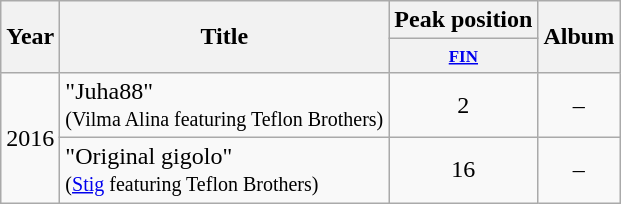<table class="wikitable" style="text-align:center;">
<tr>
<th rowspan="2">Year</th>
<th rowspan="2">Title</th>
<th colspan="1">Peak position</th>
<th rowspan="2">Album</th>
</tr>
<tr>
<th style="width;font-size:85%"><small><a href='#'>FIN</a></small><br></th>
</tr>
<tr>
<td rowspan=2>2016</td>
<td style="text-align:left;">"Juha88" <br><small>(Vilma Alina featuring Teflon Brothers)</small></td>
<td>2</td>
<td>–</td>
</tr>
<tr>
<td style="text-align:left;">"Original gigolo" <br><small>(<a href='#'>Stig</a> featuring Teflon Brothers)</small></td>
<td>16</td>
<td>–</td>
</tr>
</table>
